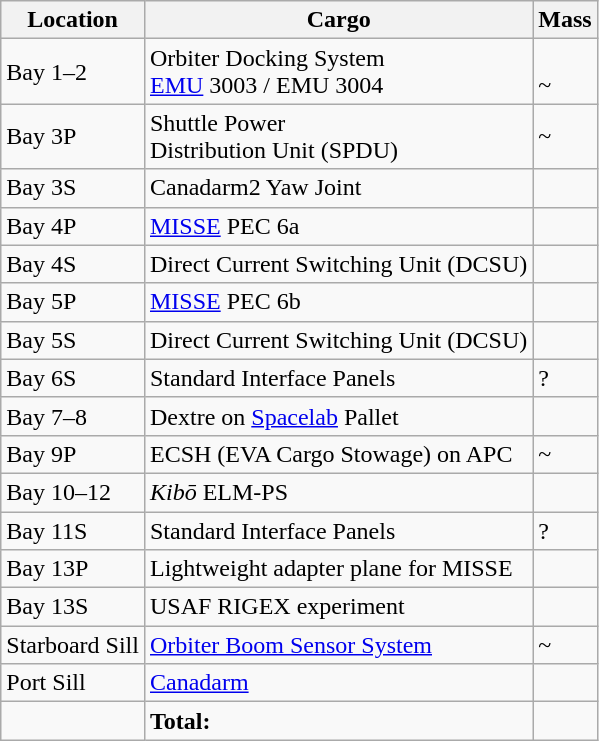<table class="wikitable">
<tr>
<th>Location</th>
<th>Cargo</th>
<th>Mass</th>
</tr>
<tr>
<td>Bay 1–2</td>
<td>Orbiter Docking System <br> <a href='#'>EMU</a> 3003 / EMU 3004</td>
<td> <br> ~</td>
</tr>
<tr>
<td>Bay 3P</td>
<td>Shuttle Power <br> Distribution Unit (SPDU)</td>
<td>~</td>
</tr>
<tr>
<td>Bay 3S</td>
<td>Canadarm2 Yaw Joint</td>
<td></td>
</tr>
<tr>
<td>Bay 4P</td>
<td><a href='#'>MISSE</a> PEC 6a</td>
<td></td>
</tr>
<tr>
<td>Bay 4S</td>
<td>Direct Current Switching Unit (DCSU)</td>
<td></td>
</tr>
<tr>
<td>Bay 5P</td>
<td><a href='#'>MISSE</a> PEC 6b</td>
<td></td>
</tr>
<tr>
<td>Bay 5S</td>
<td>Direct Current Switching Unit (DCSU)</td>
<td></td>
</tr>
<tr>
<td>Bay 6S</td>
<td>Standard Interface Panels</td>
<td>?</td>
</tr>
<tr>
<td>Bay 7–8</td>
<td>Dextre on <a href='#'>Spacelab</a> Pallet</td>
<td></td>
</tr>
<tr>
<td>Bay 9P</td>
<td>ECSH (EVA Cargo Stowage) on APC</td>
<td>~</td>
</tr>
<tr>
<td>Bay 10–12</td>
<td><em>Kibō</em> ELM-PS</td>
<td></td>
</tr>
<tr>
<td>Bay 11S</td>
<td>Standard Interface Panels</td>
<td>?</td>
</tr>
<tr>
<td>Bay 13P</td>
<td>Lightweight adapter plane for MISSE</td>
<td></td>
</tr>
<tr>
<td>Bay 13S</td>
<td>USAF RIGEX experiment</td>
<td></td>
</tr>
<tr>
<td>Starboard Sill</td>
<td><a href='#'>Orbiter Boom Sensor System</a></td>
<td>~</td>
</tr>
<tr>
<td>Port Sill</td>
<td><a href='#'>Canadarm</a></td>
<td></td>
</tr>
<tr>
<td></td>
<td><strong>Total:</strong></td>
<td><strong></strong></td>
</tr>
</table>
